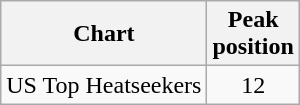<table class="wikitable">
<tr>
<th>Chart</th>
<th>Peak<br>position</th>
</tr>
<tr>
<td>US Top Heatseekers</td>
<td align="center">12</td>
</tr>
</table>
